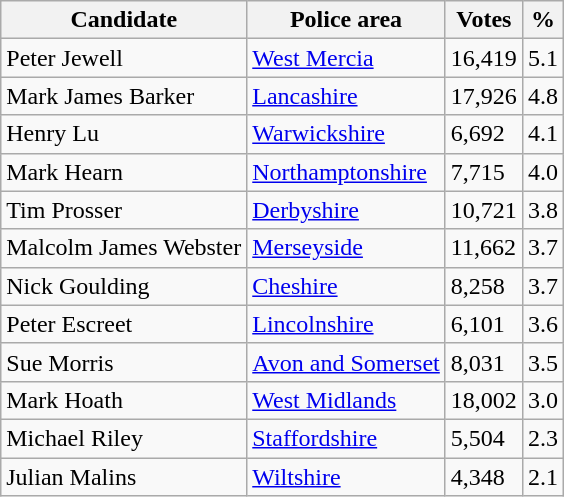<table class="wikitable">
<tr>
<th>Candidate</th>
<th>Police area</th>
<th>Votes</th>
<th>%</th>
</tr>
<tr>
<td>Peter Jewell</td>
<td><a href='#'>West Mercia</a></td>
<td>16,419</td>
<td>5.1</td>
</tr>
<tr>
<td>Mark James Barker</td>
<td><a href='#'>Lancashire</a></td>
<td>17,926</td>
<td>4.8</td>
</tr>
<tr>
<td>Henry Lu</td>
<td><a href='#'>Warwickshire</a></td>
<td>6,692</td>
<td>4.1</td>
</tr>
<tr>
<td>Mark Hearn</td>
<td><a href='#'>Northamptonshire</a></td>
<td>7,715</td>
<td>4.0</td>
</tr>
<tr>
<td>Tim Prosser</td>
<td><a href='#'>Derbyshire</a></td>
<td>10,721</td>
<td>3.8</td>
</tr>
<tr>
<td>Malcolm James Webster</td>
<td><a href='#'>Merseyside</a></td>
<td>11,662</td>
<td>3.7</td>
</tr>
<tr>
<td>Nick Goulding</td>
<td><a href='#'>Cheshire</a></td>
<td>8,258</td>
<td>3.7</td>
</tr>
<tr>
<td>Peter Escreet</td>
<td><a href='#'>Lincolnshire</a></td>
<td>6,101</td>
<td>3.6</td>
</tr>
<tr>
<td>Sue Morris</td>
<td><a href='#'>Avon and Somerset</a></td>
<td>8,031</td>
<td>3.5</td>
</tr>
<tr>
<td>Mark Hoath</td>
<td><a href='#'>West Midlands</a></td>
<td>18,002</td>
<td>3.0</td>
</tr>
<tr>
<td>Michael Riley</td>
<td><a href='#'>Staffordshire</a></td>
<td>5,504</td>
<td>2.3</td>
</tr>
<tr>
<td>Julian Malins</td>
<td><a href='#'>Wiltshire</a></td>
<td>4,348</td>
<td>2.1</td>
</tr>
</table>
